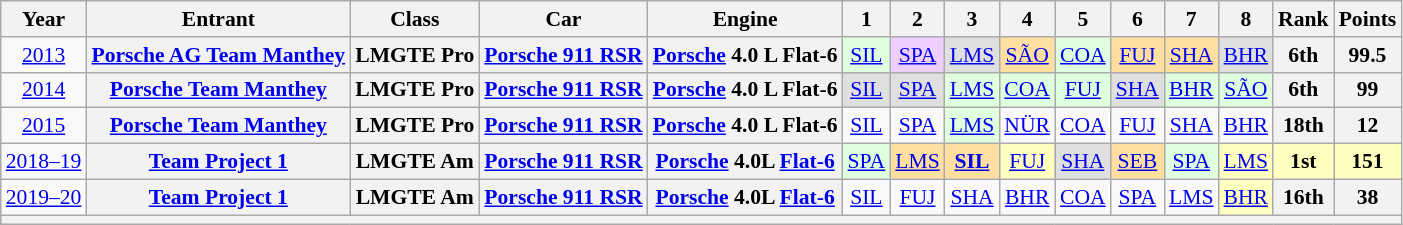<table class="wikitable" style="text-align:center; font-size:90%">
<tr>
<th>Year</th>
<th>Entrant</th>
<th>Class</th>
<th>Car</th>
<th>Engine</th>
<th>1</th>
<th>2</th>
<th>3</th>
<th>4</th>
<th>5</th>
<th>6</th>
<th>7</th>
<th>8</th>
<th>Rank</th>
<th>Points</th>
</tr>
<tr>
<td><a href='#'>2013</a></td>
<th><a href='#'>Porsche AG Team Manthey</a></th>
<th>LMGTE Pro</th>
<th><a href='#'>Porsche 911 RSR</a></th>
<th><a href='#'>Porsche</a> 4.0 L Flat-6</th>
<td style="background:#DFFFDF;"><a href='#'>SIL</a><br></td>
<td style="background:#EFCFFF;"><a href='#'>SPA</a><br></td>
<td style="background:#DFDFDF;"><a href='#'>LMS</a><br></td>
<td style="background:#FFDF9F;"><a href='#'>SÃO</a><br></td>
<td style="background:#DFFFDF;"><a href='#'>COA</a><br></td>
<td style="background:#FFDF9F;"><a href='#'>FUJ</a><br></td>
<td style="background:#FFDF9F;"><a href='#'>SHA</a><br></td>
<td style="background:#DFDFDF;"><a href='#'>BHR</a><br></td>
<th>6th</th>
<th>99.5</th>
</tr>
<tr>
<td><a href='#'>2014</a></td>
<th><a href='#'>Porsche Team Manthey</a></th>
<th>LMGTE Pro</th>
<th><a href='#'>Porsche 911 RSR</a></th>
<th><a href='#'>Porsche</a> 4.0 L Flat-6</th>
<td style="background:#DFDFDF;"><a href='#'>SIL</a><br></td>
<td style="background:#DFDFDF;"><a href='#'>SPA</a><br></td>
<td style="background:#DFFFDF;"><a href='#'>LMS</a><br></td>
<td style="background:#DFFFDF;"><a href='#'>COA</a><br></td>
<td style="background:#DFFFDF;"><a href='#'>FUJ</a> <br></td>
<td style="background:#DFDFDF;"><a href='#'>SHA</a><br></td>
<td style="background:#DFFFDF;"><a href='#'>BHR</a><br></td>
<td style="background:#DFFFDF;"><a href='#'>SÃO</a><br></td>
<th>6th</th>
<th>99</th>
</tr>
<tr>
<td><a href='#'>2015</a></td>
<th><a href='#'>Porsche Team Manthey</a></th>
<th>LMGTE Pro</th>
<th><a href='#'>Porsche 911 RSR</a></th>
<th><a href='#'>Porsche</a> 4.0 L Flat-6</th>
<td><a href='#'>SIL</a></td>
<td><a href='#'>SPA</a></td>
<td style="background:#DFFFDF;"><a href='#'>LMS</a><br></td>
<td><a href='#'>NÜR</a></td>
<td><a href='#'>COA</a></td>
<td><a href='#'>FUJ</a></td>
<td><a href='#'>SHA</a></td>
<td><a href='#'>BHR</a></td>
<th>18th</th>
<th>12</th>
</tr>
<tr>
<td><a href='#'>2018–19</a></td>
<th><a href='#'>Team Project 1</a></th>
<th>LMGTE Am</th>
<th><a href='#'>Porsche 911 RSR</a></th>
<th><a href='#'>Porsche</a> 4.0L <a href='#'>Flat-6</a></th>
<td style="background:#DFFFDF;"><a href='#'>SPA</a><br></td>
<td style="background:#FFDF9F;"><a href='#'>LMS</a><br></td>
<td style="background:#FFDF9F;"><strong><a href='#'>SIL</a></strong><br></td>
<td style="background:#FFFFBF;"><a href='#'>FUJ</a><br></td>
<td style="background:#DFDFDF;"><a href='#'>SHA</a><br></td>
<td style="background:#FFDF9F;"><a href='#'>SEB</a><br></td>
<td style="background:#DFFFDF;"><a href='#'>SPA</a><br></td>
<td style="background:#FFFFBF;"><a href='#'>LMS</a><br></td>
<th style="background:#FFFFBF;">1st</th>
<th style="background:#FFFFBF;">151</th>
</tr>
<tr>
<td><a href='#'>2019–20</a></td>
<th><a href='#'>Team Project 1</a></th>
<th>LMGTE Am</th>
<th><a href='#'>Porsche 911 RSR</a></th>
<th><a href='#'>Porsche</a> 4.0L <a href='#'>Flat-6</a></th>
<td><a href='#'>SIL</a></td>
<td><a href='#'>FUJ</a></td>
<td><a href='#'>SHA</a></td>
<td><a href='#'>BHR</a></td>
<td><a href='#'>COA</a></td>
<td><a href='#'>SPA</a></td>
<td><a href='#'>LMS</a></td>
<td style="background:#FFFFBF;"><a href='#'>BHR</a> <br></td>
<th>16th</th>
<th>38</th>
</tr>
<tr>
<th colspan="15"></th>
</tr>
</table>
